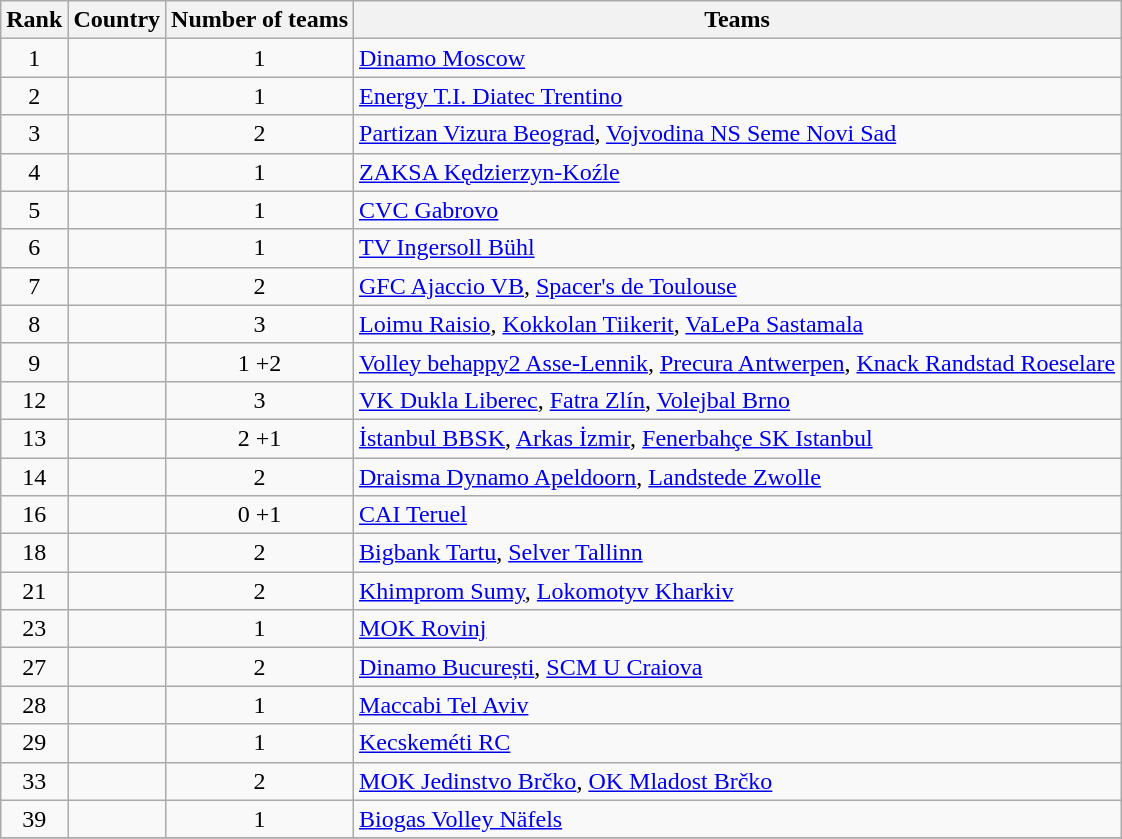<table class="wikitable" style="text-align:left">
<tr>
<th>Rank</th>
<th>Country</th>
<th>Number of teams</th>
<th>Teams</th>
</tr>
<tr>
<td align="center">1</td>
<td></td>
<td align="center">1</td>
<td><a href='#'>Dinamo Moscow</a></td>
</tr>
<tr>
<td align="center">2</td>
<td></td>
<td align="center">1</td>
<td><a href='#'>Energy T.I. Diatec Trentino</a></td>
</tr>
<tr>
<td align="center">3</td>
<td></td>
<td align="center">2</td>
<td><a href='#'>Partizan Vizura Beograd</a>, <a href='#'>Vojvodina NS Seme Novi Sad</a></td>
</tr>
<tr>
<td align="center">4</td>
<td></td>
<td align="center">1</td>
<td><a href='#'>ZAKSA Kędzierzyn-Koźle</a></td>
</tr>
<tr>
<td align="center">5</td>
<td></td>
<td align="center">1</td>
<td><a href='#'>CVC Gabrovo</a></td>
</tr>
<tr>
<td align="center">6</td>
<td></td>
<td align="center">1</td>
<td><a href='#'>TV Ingersoll Bühl</a></td>
</tr>
<tr>
<td align="center">7</td>
<td></td>
<td align="center">2</td>
<td><a href='#'>GFC Ajaccio VB</a>, <a href='#'>Spacer's de Toulouse</a></td>
</tr>
<tr>
<td align="center">8</td>
<td></td>
<td align="center">3</td>
<td><a href='#'>Loimu Raisio</a>, <a href='#'>Kokkolan Tiikerit</a>, <a href='#'>VaLePa Sastamala</a></td>
</tr>
<tr>
<td align="center">9</td>
<td></td>
<td align="center">1 +2</td>
<td><a href='#'>Volley behappy2 Asse-Lennik</a>, <a href='#'>Precura Antwerpen</a>, <a href='#'>Knack Randstad Roeselare</a></td>
</tr>
<tr>
<td align="center">12</td>
<td></td>
<td align="center">3</td>
<td><a href='#'>VK Dukla Liberec</a>, <a href='#'>Fatra Zlín</a>, <a href='#'>Volejbal Brno</a></td>
</tr>
<tr>
<td align="center">13</td>
<td></td>
<td align="center">2 +1</td>
<td><a href='#'>İstanbul BBSK</a>, <a href='#'>Arkas İzmir</a>, <a href='#'>Fenerbahçe SK Istanbul</a></td>
</tr>
<tr>
<td align="center">14</td>
<td></td>
<td align="center">2</td>
<td><a href='#'>Draisma Dynamo Apeldoorn</a>, <a href='#'>Landstede Zwolle</a></td>
</tr>
<tr>
<td align="center">16</td>
<td></td>
<td align="center">0 +1</td>
<td><a href='#'>CAI Teruel</a></td>
</tr>
<tr>
<td align="center">18</td>
<td></td>
<td align="center">2</td>
<td><a href='#'>Bigbank Tartu</a>, <a href='#'>Selver Tallinn</a></td>
</tr>
<tr>
<td align="center">21</td>
<td></td>
<td align="center">2</td>
<td><a href='#'>Khimprom Sumy</a>, <a href='#'>Lokomotyv Kharkiv</a></td>
</tr>
<tr>
<td align="center">23</td>
<td></td>
<td align="center">1</td>
<td><a href='#'>MOK Rovinj</a></td>
</tr>
<tr>
<td align="center">27</td>
<td></td>
<td align="center">2</td>
<td><a href='#'>Dinamo București</a>, <a href='#'>SCM U Craiova</a></td>
</tr>
<tr>
<td align="center">28</td>
<td></td>
<td align="center">1</td>
<td><a href='#'>Maccabi Tel Aviv</a></td>
</tr>
<tr>
<td align="center">29</td>
<td></td>
<td align="center">1</td>
<td><a href='#'>Kecskeméti RC</a></td>
</tr>
<tr>
<td align="center">33</td>
<td></td>
<td align="center">2</td>
<td><a href='#'>MOK Jedinstvo Brčko</a>, <a href='#'>OK Mladost Brčko</a></td>
</tr>
<tr>
<td align="center">39</td>
<td></td>
<td align="center">1</td>
<td><a href='#'>Biogas Volley Näfels</a></td>
</tr>
<tr>
</tr>
</table>
